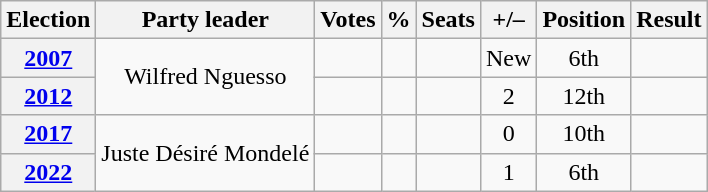<table class=wikitable style=text-align:center>
<tr>
<th>Election</th>
<th>Party leader</th>
<th>Votes</th>
<th>%</th>
<th>Seats</th>
<th>+/–</th>
<th>Position</th>
<th>Result</th>
</tr>
<tr>
<th><a href='#'>2007</a></th>
<td rowspan=2>Wilfred Nguesso</td>
<td></td>
<td></td>
<td></td>
<td>New</td>
<td> 6th</td>
<td><br></td>
</tr>
<tr>
<th><a href='#'>2012</a></th>
<td></td>
<td></td>
<td></td>
<td> 2</td>
<td> 12th</td>
<td><br></td>
</tr>
<tr>
<th><a href='#'>2017</a></th>
<td rowspan=2>Juste Désiré Mondelé</td>
<td></td>
<td></td>
<td></td>
<td> 0</td>
<td> 10th</td>
<td><br></td>
</tr>
<tr>
<th><a href='#'>2022</a></th>
<td></td>
<td></td>
<td></td>
<td> 1</td>
<td> 6th</td>
<td><br></td>
</tr>
</table>
